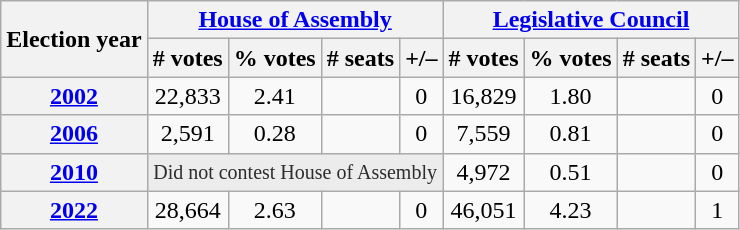<table class="wikitable sortable" style="text-align:center">
<tr>
<th rowspan="2">Election year</th>
<th colspan="4"><a href='#'>House of Assembly</a></th>
<th colspan="5"><a href='#'>Legislative Council</a></th>
</tr>
<tr>
<th># votes</th>
<th>% votes</th>
<th># seats</th>
<th>+/–</th>
<th># votes</th>
<th>% votes</th>
<th># seats</th>
<th>+/–</th>
</tr>
<tr>
<th><a href='#'>2002</a></th>
<td>22,833</td>
<td> 2.41</td>
<td></td>
<td> 0</td>
<td>16,829</td>
<td> 1.80</td>
<td></td>
<td> 0</td>
</tr>
<tr>
<th><a href='#'>2006</a></th>
<td>2,591</td>
<td> 0.28</td>
<td></td>
<td> 0</td>
<td>7,559</td>
<td> 0.81</td>
<td></td>
<td> 0</td>
</tr>
<tr>
<th><a href='#'>2010</a></th>
<td colspan="4" style="background: #ececec; color: #2C2C2C; vertical-align: middle; font-size: smaller; text-align: center; ">Did not contest House of Assembly</td>
<td>4,972</td>
<td> 0.51</td>
<td></td>
<td> 0</td>
</tr>
<tr>
<th><a href='#'>2022</a></th>
<td>28,664</td>
<td> 2.63</td>
<td></td>
<td> 0</td>
<td>46,051</td>
<td> 4.23</td>
<td></td>
<td> 1</td>
</tr>
</table>
